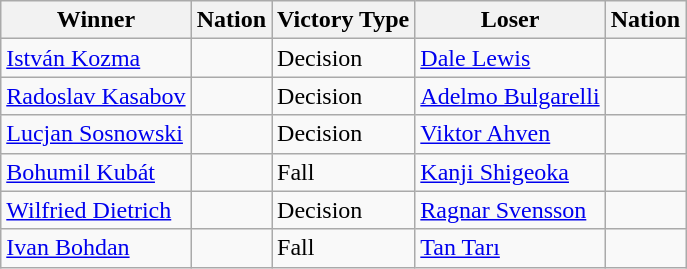<table class="wikitable sortable" style="text-align:left;">
<tr>
<th>Winner</th>
<th>Nation</th>
<th>Victory Type</th>
<th>Loser</th>
<th>Nation</th>
</tr>
<tr>
<td><a href='#'>István Kozma</a></td>
<td></td>
<td>Decision</td>
<td><a href='#'>Dale Lewis</a></td>
<td></td>
</tr>
<tr>
<td><a href='#'>Radoslav Kasabov</a></td>
<td></td>
<td>Decision</td>
<td><a href='#'>Adelmo Bulgarelli</a></td>
<td></td>
</tr>
<tr>
<td><a href='#'>Lucjan Sosnowski</a></td>
<td></td>
<td>Decision</td>
<td><a href='#'>Viktor Ahven</a></td>
<td></td>
</tr>
<tr>
<td><a href='#'>Bohumil Kubát</a></td>
<td></td>
<td>Fall</td>
<td><a href='#'>Kanji Shigeoka</a></td>
<td></td>
</tr>
<tr>
<td><a href='#'>Wilfried Dietrich</a></td>
<td></td>
<td>Decision</td>
<td><a href='#'>Ragnar Svensson</a></td>
<td></td>
</tr>
<tr>
<td><a href='#'>Ivan Bohdan</a></td>
<td></td>
<td>Fall</td>
<td><a href='#'>Tan Tarı</a></td>
<td></td>
</tr>
</table>
